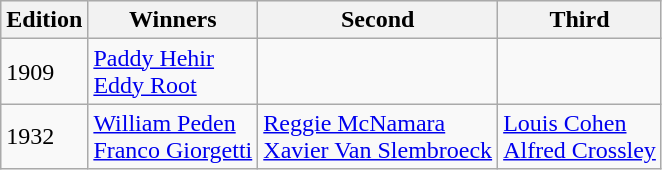<table class="wikitable">
<tr style="background:#efefef;">
<th>Edition</th>
<th>Winners</th>
<th>Second</th>
<th>Third</th>
</tr>
<tr>
<td>1909</td>
<td> <a href='#'>Paddy Hehir</a> <br>  <a href='#'>Eddy Root</a></td>
<td></td>
<td></td>
</tr>
<tr>
<td>1932</td>
<td> <a href='#'>William Peden</a> <br>  <a href='#'>Franco Giorgetti</a></td>
<td> <a href='#'>Reggie McNamara</a> <br>  <a href='#'>Xavier Van Slembroeck</a></td>
<td> <a href='#'>Louis Cohen</a> <br>  <a href='#'>Alfred Crossley</a></td>
</tr>
</table>
